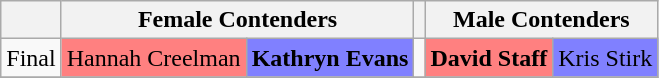<table class="wikitable">
<tr>
<th></th>
<th colspan=2>Female Contenders</th>
<th></th>
<th colspan=2>Male Contenders</th>
</tr>
<tr>
<td>Final</td>
<td bgcolor=#ff8080>Hannah Creelman</td>
<td bgcolor=#8080ff><strong>Kathryn Evans</strong></td>
<td></td>
<td bgcolor=#ff8080><strong>David Staff</strong></td>
<td bgcolor=#8080ff>Kris Stirk</td>
</tr>
<tr>
</tr>
</table>
